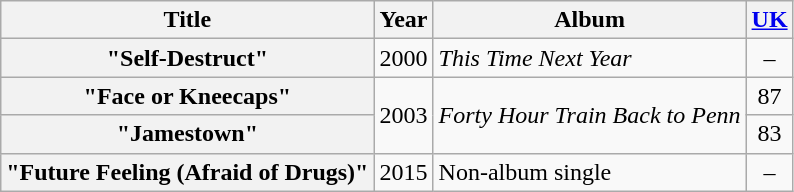<table class="wikitable plainrowheaders" style="text-align:center;">
<tr>
<th scope=col>Title</th>
<th scope=col>Year</th>
<th scope=col>Album</th>
<th scope=col><a href='#'>UK</a></th>
</tr>
<tr>
<th scope="row">"Self-Destruct"</th>
<td>2000</td>
<td style="text-align:left;"><em>This Time Next Year</em></td>
<td>–</td>
</tr>
<tr>
<th scope="row">"Face or Kneecaps"</th>
<td rowspan=2>2003</td>
<td style="text-align:left;" rowspan=2><em>Forty Hour Train Back to Penn</em></td>
<td style="text-align:center;" rowspan=1>87</td>
</tr>
<tr>
<th scope="row">"Jamestown"</th>
<td style="text-align:center;" rowspan=1>83</td>
</tr>
<tr>
<th scope="row">"Future Feeling (Afraid of Drugs)"</th>
<td>2015</td>
<td style="text-align:left;">Non-album single</td>
<td>–</td>
</tr>
</table>
